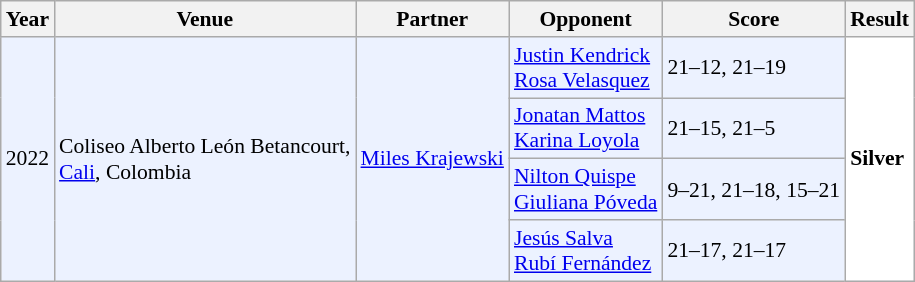<table class="sortable wikitable" style="font-size: 90%;">
<tr>
<th>Year</th>
<th>Venue</th>
<th>Partner</th>
<th>Opponent</th>
<th>Score</th>
<th>Result</th>
</tr>
<tr style="background:#ECF2FF">
<td rowspan="4" align="center">2022</td>
<td rowspan="4" align="left">Coliseo Alberto León Betancourt,<br><a href='#'>Cali</a>, Colombia</td>
<td rowspan="4"> <a href='#'>Miles Krajewski</a></td>
<td align="left"> <a href='#'>Justin Kendrick</a><br> <a href='#'>Rosa Velasquez</a></td>
<td align="left">21–12, 21–19</td>
<td rowspan="4" style="text-align:left; background:white"> <strong>Silver</strong></td>
</tr>
<tr style="background:#ECF2FF">
<td align="left"> <a href='#'>Jonatan Mattos</a><br> <a href='#'>Karina Loyola</a></td>
<td align="left">21–15, 21–5</td>
</tr>
<tr style="background:#ECF2FF">
<td align="left"> <a href='#'>Nilton Quispe</a><br> <a href='#'>Giuliana Póveda</a></td>
<td align="left">9–21, 21–18, 15–21</td>
</tr>
<tr style="background:#ECF2FF">
<td align="left"> <a href='#'>Jesús Salva</a><br> <a href='#'>Rubí Fernández</a></td>
<td align="left">21–17, 21–17</td>
</tr>
</table>
